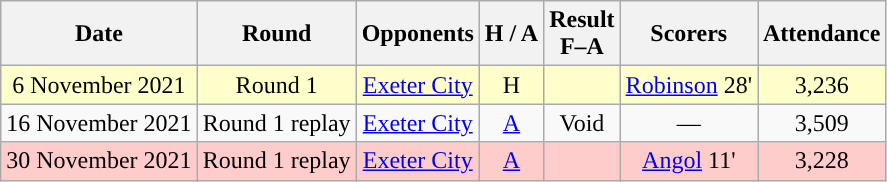<table class="wikitable" style="text-align:center">
<tr>
<th>Date</th>
<th>Round</th>
<th>Opponents</th>
<th>H / A</th>
<th>Result<br>F–A</th>
<th>Scorers</th>
<th>Attendance</th>
</tr>
<tr bgcolor="#ffffcc">
<td>6 November 2021</td>
<td>Round 1</td>
<td><a href='#'>Exeter City</a></td>
<td>H</td>
<td></td>
<td><a href='#'>Robinson</a> 28'</td>
<td>3,236</td>
</tr>
<tr>
<td>16 November 2021</td>
<td>Round 1 replay</td>
<td><a href='#'>Exeter City</a></td>
<td><a href='#'>A</a></td>
<td>  Void</td>
<td>—</td>
<td>3,509</td>
</tr>
<tr bgcolor="#ffcccc">
<td>30 November 2021</td>
<td>Round 1 replay</td>
<td><a href='#'>Exeter City</a></td>
<td><a href='#'>A</a></td>
<td></td>
<td><a href='#'>Angol</a> 11'</td>
<td>3,228</td>
</tr>
</table>
